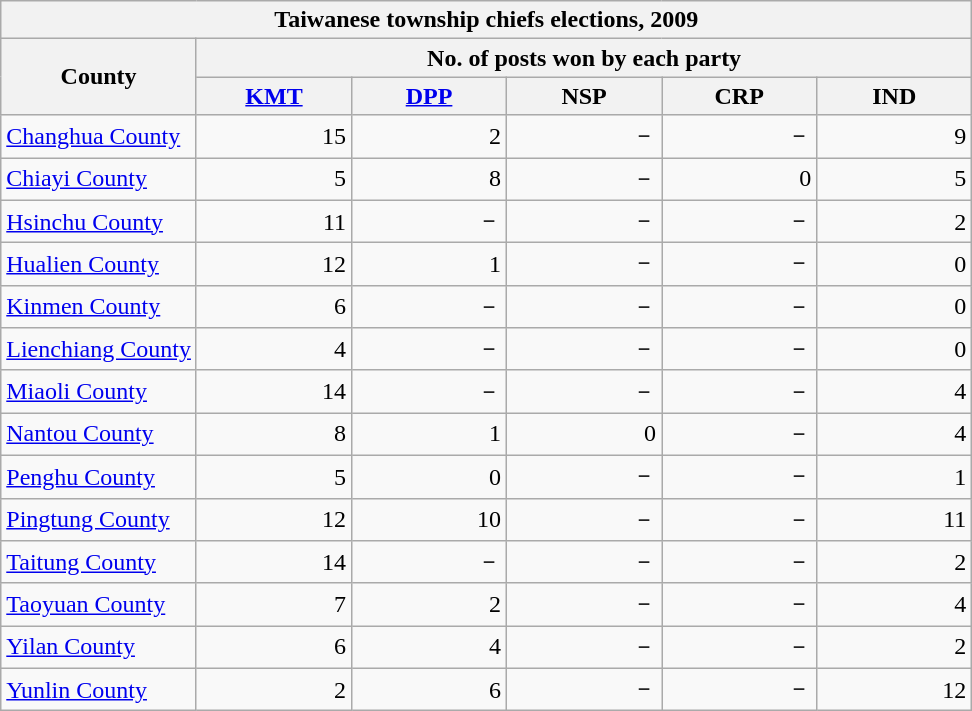<table class=wikitable>
<tr>
<th colspan=7>Taiwanese township chiefs elections, 2009</th>
</tr>
<tr>
<th rowspan=2>County</th>
<th colspan=5>No. of posts won by each party</th>
</tr>
<tr>
<th style="width: 6em;"><a href='#'>KMT</a></th>
<th style="width: 6em;"><a href='#'>DPP</a></th>
<th style="width: 6em;">NSP</th>
<th style="width: 6em;">CRP</th>
<th style="width: 6em;">IND</th>
</tr>
<tr>
<td><a href='#'>Changhua County</a></td>
<td align="right">15</td>
<td align="right">2</td>
<td align="right">－</td>
<td align="right">－</td>
<td align="right">9</td>
</tr>
<tr>
<td><a href='#'>Chiayi County</a></td>
<td align="right">5</td>
<td align="right">8</td>
<td align="right">－</td>
<td align="right">0</td>
<td align="right">5</td>
</tr>
<tr>
<td><a href='#'>Hsinchu County</a></td>
<td align="right">11</td>
<td align="right">－</td>
<td align="right">－</td>
<td align="right">－</td>
<td align="right">2</td>
</tr>
<tr>
<td><a href='#'>Hualien County</a></td>
<td align="right">12</td>
<td align="right">1</td>
<td align="right">－</td>
<td align="right">－</td>
<td align="right">0</td>
</tr>
<tr>
<td><a href='#'>Kinmen County</a></td>
<td align="right">6</td>
<td align="right">－</td>
<td align="right">－</td>
<td align="right">－</td>
<td align="right">0</td>
</tr>
<tr>
<td><a href='#'>Lienchiang County</a></td>
<td align="right">4</td>
<td align="right">－</td>
<td align="right">－</td>
<td align="right">－</td>
<td align="right">0</td>
</tr>
<tr>
<td><a href='#'>Miaoli County</a></td>
<td align="right">14</td>
<td align="right">－</td>
<td align="right">－</td>
<td align="right">－</td>
<td align="right">4</td>
</tr>
<tr>
<td><a href='#'>Nantou County</a></td>
<td align="right">8</td>
<td align="right">1</td>
<td align="right">0</td>
<td align="right">－</td>
<td align="right">4</td>
</tr>
<tr>
<td><a href='#'>Penghu County</a></td>
<td align="right">5</td>
<td align="right">0</td>
<td align="right">－</td>
<td align="right">－</td>
<td align="right">1</td>
</tr>
<tr>
<td><a href='#'>Pingtung County</a></td>
<td align="right">12</td>
<td align="right">10</td>
<td align="right">－</td>
<td align="right">－</td>
<td align="right">11</td>
</tr>
<tr>
<td><a href='#'>Taitung County</a></td>
<td align="right">14</td>
<td align="right">－</td>
<td align="right">－</td>
<td align="right">－</td>
<td align="right">2</td>
</tr>
<tr>
<td><a href='#'>Taoyuan County</a></td>
<td align="right">7</td>
<td align="right">2</td>
<td align="right">－</td>
<td align="right">－</td>
<td align="right">4</td>
</tr>
<tr>
<td><a href='#'>Yilan County</a></td>
<td align="right">6</td>
<td align="right">4</td>
<td align="right">－</td>
<td align="right">－</td>
<td align="right">2</td>
</tr>
<tr>
<td><a href='#'>Yunlin County</a></td>
<td align="right">2</td>
<td align="right">6</td>
<td align="right">－</td>
<td align="right">－</td>
<td align="right">12</td>
</tr>
</table>
